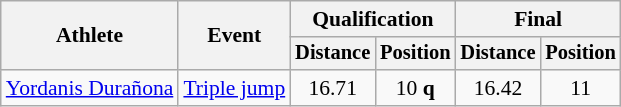<table class=wikitable style=font-size:90%>
<tr>
<th rowspan=2>Athlete</th>
<th rowspan=2>Event</th>
<th colspan=2>Qualification</th>
<th colspan=2>Final</th>
</tr>
<tr style=font-size:95%>
<th>Distance</th>
<th>Position</th>
<th>Distance</th>
<th>Position</th>
</tr>
<tr align=center>
<td align=left><a href='#'>Yordanis Durañona</a></td>
<td align=left><a href='#'>Triple jump</a></td>
<td>16.71</td>
<td>10 <strong>q</strong></td>
<td>16.42</td>
<td>11</td>
</tr>
</table>
